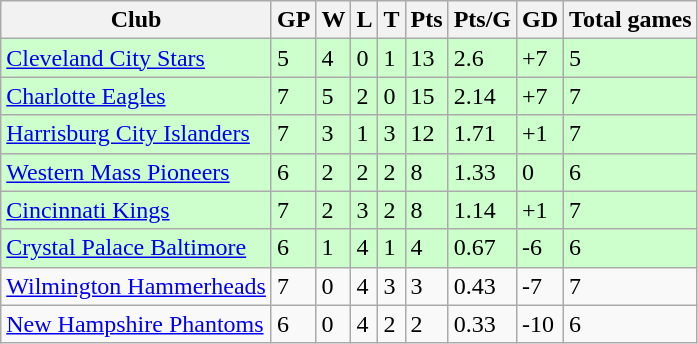<table class="wikitable">
<tr>
<th>Club</th>
<th>GP</th>
<th>W</th>
<th>L</th>
<th>T</th>
<th>Pts</th>
<th>Pts/G</th>
<th>GD</th>
<th>Total games</th>
</tr>
<tr bgcolor=#ccffcc>
<td><a href='#'>Cleveland City Stars</a></td>
<td>5</td>
<td>4</td>
<td>0</td>
<td>1</td>
<td>13</td>
<td>2.6</td>
<td>+7</td>
<td>5</td>
</tr>
<tr bgcolor=#ccffcc>
<td><a href='#'>Charlotte Eagles</a></td>
<td>7</td>
<td>5</td>
<td>2</td>
<td>0</td>
<td>15</td>
<td>2.14</td>
<td>+7</td>
<td>7</td>
</tr>
<tr bgcolor=#ccffcc>
<td><a href='#'>Harrisburg City Islanders</a></td>
<td>7</td>
<td>3</td>
<td>1</td>
<td>3</td>
<td>12</td>
<td>1.71</td>
<td>+1</td>
<td>7</td>
</tr>
<tr bgcolor=#ccffcc>
<td><a href='#'>Western Mass Pioneers</a></td>
<td>6</td>
<td>2</td>
<td>2</td>
<td>2</td>
<td>8</td>
<td>1.33</td>
<td>0</td>
<td>6</td>
</tr>
<tr bgcolor=#ccffcc>
<td><a href='#'>Cincinnati Kings</a></td>
<td>7</td>
<td>2</td>
<td>3</td>
<td>2</td>
<td>8</td>
<td>1.14</td>
<td>+1</td>
<td>7</td>
</tr>
<tr bgcolor=#ccffcc>
<td><a href='#'>Crystal Palace Baltimore</a></td>
<td>6</td>
<td>1</td>
<td>4</td>
<td>1</td>
<td>4</td>
<td>0.67</td>
<td>-6</td>
<td>6</td>
</tr>
<tr>
<td><a href='#'>Wilmington Hammerheads</a></td>
<td>7</td>
<td>0</td>
<td>4</td>
<td>3</td>
<td>3</td>
<td>0.43</td>
<td>-7</td>
<td>7</td>
</tr>
<tr>
<td><a href='#'>New Hampshire Phantoms</a></td>
<td>6</td>
<td>0</td>
<td>4</td>
<td>2</td>
<td>2</td>
<td>0.33</td>
<td>-10</td>
<td>6</td>
</tr>
</table>
